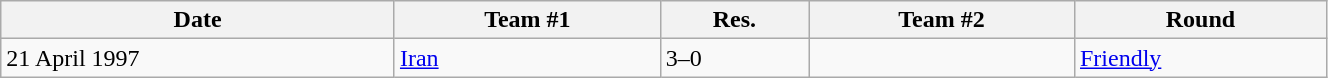<table class="wikitable" style="text-align: left;" width="70%">
<tr>
<th>Date</th>
<th>Team #1</th>
<th>Res.</th>
<th>Team #2</th>
<th>Round</th>
</tr>
<tr>
<td>21 April 1997</td>
<td> <a href='#'>Iran</a></td>
<td>3–0</td>
<td></td>
<td><a href='#'>Friendly</a></td>
</tr>
</table>
